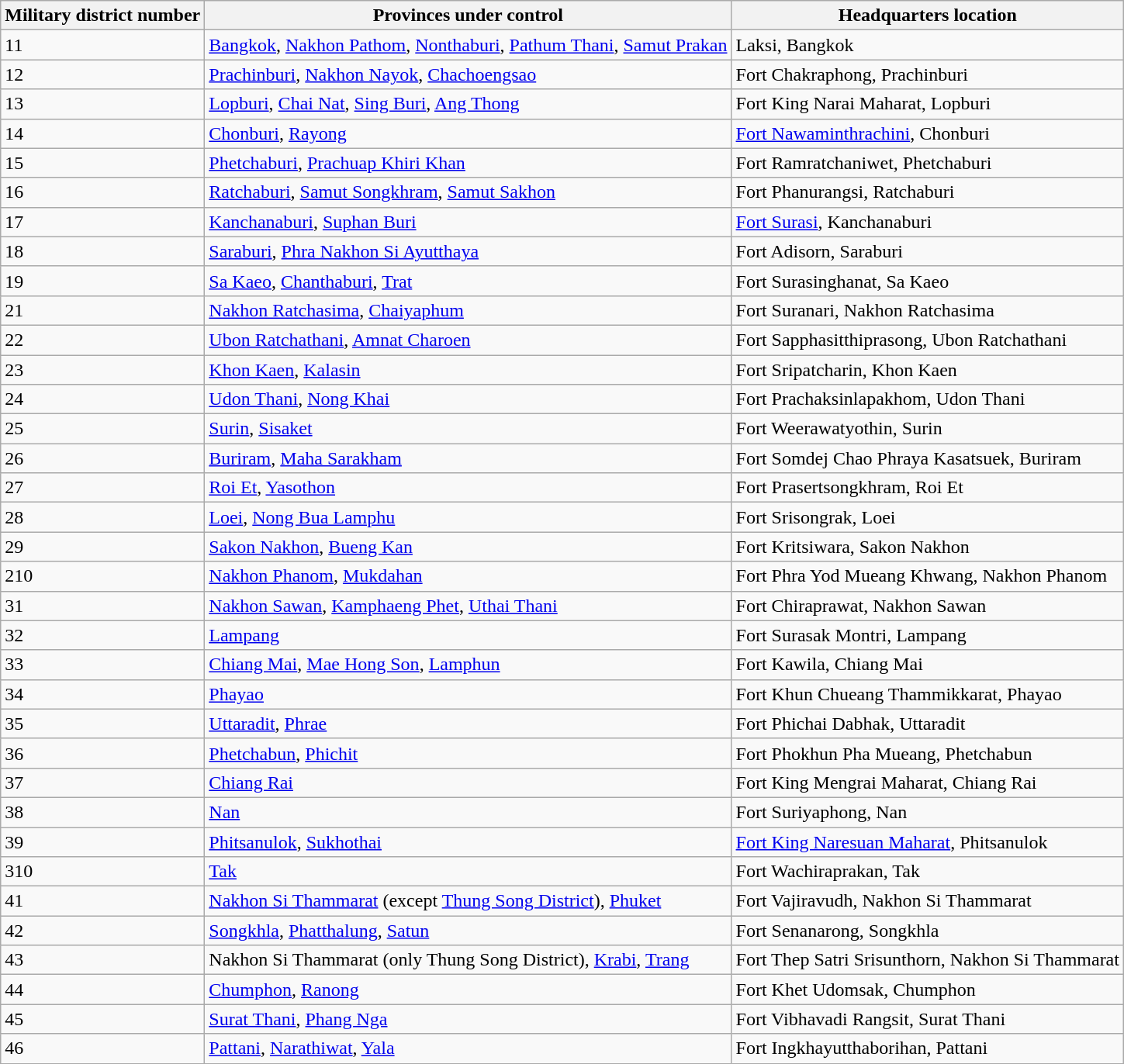<table class="wikitable">
<tr>
<th>Military district number</th>
<th>Provinces under control</th>
<th>Headquarters location</th>
</tr>
<tr>
<td>11</td>
<td><a href='#'>Bangkok</a>, <a href='#'>Nakhon Pathom</a>, <a href='#'>Nonthaburi</a>, <a href='#'>Pathum Thani</a>, <a href='#'>Samut Prakan</a></td>
<td>Laksi, Bangkok</td>
</tr>
<tr>
<td>12</td>
<td><a href='#'>Prachinburi</a>, <a href='#'>Nakhon Nayok</a>, <a href='#'>Chachoengsao</a></td>
<td>Fort Chakraphong, Prachinburi</td>
</tr>
<tr>
<td>13</td>
<td><a href='#'>Lopburi</a>, <a href='#'>Chai Nat</a>, <a href='#'>Sing Buri</a>, <a href='#'>Ang Thong</a></td>
<td>Fort King Narai Maharat, Lopburi</td>
</tr>
<tr>
<td>14</td>
<td><a href='#'>Chonburi</a>, <a href='#'>Rayong</a></td>
<td><a href='#'>Fort Nawaminthrachini</a>, Chonburi</td>
</tr>
<tr>
<td>15</td>
<td><a href='#'>Phetchaburi</a>, <a href='#'>Prachuap Khiri Khan</a></td>
<td>Fort Ramratchaniwet, Phetchaburi</td>
</tr>
<tr>
<td>16</td>
<td><a href='#'>Ratchaburi</a>, <a href='#'>Samut Songkhram</a>, <a href='#'>Samut Sakhon</a></td>
<td>Fort Phanurangsi, Ratchaburi</td>
</tr>
<tr>
<td>17</td>
<td><a href='#'>Kanchanaburi</a>, <a href='#'>Suphan Buri</a></td>
<td><a href='#'>Fort Surasi</a>, Kanchanaburi</td>
</tr>
<tr>
<td>18</td>
<td><a href='#'>Saraburi</a>, <a href='#'>Phra Nakhon Si Ayutthaya</a></td>
<td>Fort Adisorn, Saraburi</td>
</tr>
<tr>
<td>19</td>
<td><a href='#'>Sa Kaeo</a>, <a href='#'>Chanthaburi</a>, <a href='#'>Trat</a></td>
<td>Fort Surasinghanat, Sa Kaeo</td>
</tr>
<tr>
<td>21</td>
<td><a href='#'>Nakhon Ratchasima</a>, <a href='#'>Chaiyaphum</a></td>
<td>Fort Suranari, Nakhon Ratchasima</td>
</tr>
<tr>
<td>22</td>
<td><a href='#'>Ubon Ratchathani</a>, <a href='#'>Amnat Charoen</a></td>
<td>Fort Sapphasitthiprasong, Ubon Ratchathani</td>
</tr>
<tr>
<td>23</td>
<td><a href='#'>Khon Kaen</a>, <a href='#'>Kalasin</a></td>
<td>Fort Sripatcharin, Khon Kaen</td>
</tr>
<tr>
<td>24</td>
<td><a href='#'>Udon Thani</a>, <a href='#'>Nong Khai</a></td>
<td>Fort Prachaksinlapakhom, Udon Thani</td>
</tr>
<tr>
<td>25</td>
<td><a href='#'>Surin</a>, <a href='#'>Sisaket</a></td>
<td>Fort Weerawatyothin, Surin</td>
</tr>
<tr>
<td>26</td>
<td><a href='#'>Buriram</a>, <a href='#'>Maha Sarakham</a></td>
<td>Fort Somdej Chao Phraya Kasatsuek, Buriram</td>
</tr>
<tr>
<td>27</td>
<td><a href='#'>Roi Et</a>, <a href='#'>Yasothon</a></td>
<td>Fort Prasertsongkhram, Roi Et</td>
</tr>
<tr>
<td>28</td>
<td><a href='#'>Loei</a>, <a href='#'>Nong Bua Lamphu</a></td>
<td>Fort Srisongrak, Loei</td>
</tr>
<tr>
<td>29</td>
<td><a href='#'>Sakon Nakhon</a>, <a href='#'>Bueng Kan</a></td>
<td>Fort Kritsiwara, Sakon Nakhon</td>
</tr>
<tr>
<td>210</td>
<td><a href='#'>Nakhon Phanom</a>, <a href='#'>Mukdahan</a></td>
<td>Fort Phra Yod Mueang Khwang, Nakhon Phanom</td>
</tr>
<tr>
<td>31</td>
<td><a href='#'>Nakhon Sawan</a>, <a href='#'>Kamphaeng Phet</a>, <a href='#'>Uthai Thani</a></td>
<td>Fort Chiraprawat, Nakhon Sawan</td>
</tr>
<tr>
<td>32</td>
<td><a href='#'>Lampang</a></td>
<td>Fort Surasak Montri, Lampang</td>
</tr>
<tr>
<td>33</td>
<td><a href='#'>Chiang Mai</a>, <a href='#'>Mae Hong Son</a>, <a href='#'>Lamphun</a></td>
<td>Fort Kawila, Chiang Mai</td>
</tr>
<tr>
<td>34</td>
<td><a href='#'>Phayao</a></td>
<td>Fort Khun Chueang Thammikkarat, Phayao</td>
</tr>
<tr>
<td>35</td>
<td><a href='#'>Uttaradit</a>, <a href='#'>Phrae</a></td>
<td>Fort Phichai Dabhak, Uttaradit</td>
</tr>
<tr>
<td>36</td>
<td><a href='#'>Phetchabun</a>, <a href='#'>Phichit</a></td>
<td>Fort Phokhun Pha Mueang, Phetchabun</td>
</tr>
<tr>
<td>37</td>
<td><a href='#'>Chiang Rai</a></td>
<td>Fort King Mengrai Maharat, Chiang Rai</td>
</tr>
<tr>
<td>38</td>
<td><a href='#'>Nan</a></td>
<td>Fort Suriyaphong, Nan</td>
</tr>
<tr>
<td>39</td>
<td><a href='#'>Phitsanulok</a>, <a href='#'>Sukhothai</a></td>
<td><a href='#'>Fort King Naresuan Maharat</a>, Phitsanulok</td>
</tr>
<tr>
<td>310</td>
<td><a href='#'>Tak</a></td>
<td>Fort Wachiraprakan, Tak</td>
</tr>
<tr>
<td>41</td>
<td><a href='#'>Nakhon Si Thammarat</a> (except <a href='#'>Thung Song District</a>), <a href='#'>Phuket</a></td>
<td>Fort Vajiravudh, Nakhon Si Thammarat</td>
</tr>
<tr>
<td>42</td>
<td><a href='#'>Songkhla</a>, <a href='#'>Phatthalung</a>, <a href='#'>Satun</a></td>
<td>Fort Senanarong, Songkhla</td>
</tr>
<tr>
<td>43</td>
<td>Nakhon Si Thammarat (only Thung Song District), <a href='#'>Krabi</a>, <a href='#'>Trang</a></td>
<td>Fort Thep Satri Srisunthorn, Nakhon Si Thammarat</td>
</tr>
<tr>
<td>44</td>
<td><a href='#'>Chumphon</a>, <a href='#'>Ranong</a></td>
<td>Fort Khet Udomsak, Chumphon</td>
</tr>
<tr>
<td>45</td>
<td><a href='#'>Surat Thani</a>, <a href='#'>Phang Nga</a></td>
<td>Fort Vibhavadi Rangsit, Surat Thani</td>
</tr>
<tr>
<td>46</td>
<td><a href='#'>Pattani</a>, <a href='#'>Narathiwat</a>, <a href='#'>Yala</a></td>
<td>Fort Ingkhayutthaborihan, Pattani</td>
</tr>
</table>
